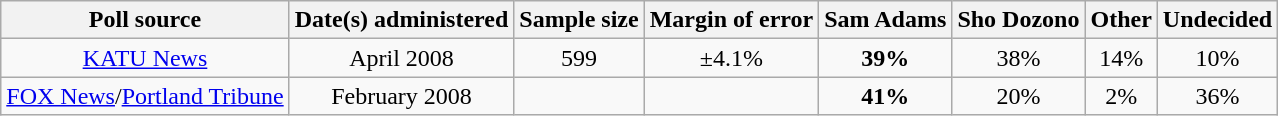<table class="wikitable">
<tr>
<th>Poll source</th>
<th>Date(s) administered</th>
<th>Sample size</th>
<th>Margin of error</th>
<th>Sam Adams</th>
<th>Sho Dozono</th>
<th>Other</th>
<th>Undecided</th>
</tr>
<tr style="text-align:center;">
<td><a href='#'>KATU News</a></td>
<td>April 2008</td>
<td>599</td>
<td>±4.1%</td>
<td><strong>39%</strong></td>
<td>38%</td>
<td>14%</td>
<td>10%</td>
</tr>
<tr style="text-align:center;">
<td><a href='#'>FOX News</a>/<a href='#'>Portland Tribune</a></td>
<td>February 2008</td>
<td></td>
<td></td>
<td><strong>41%</strong></td>
<td>20%</td>
<td>2%</td>
<td>36%</td>
</tr>
</table>
